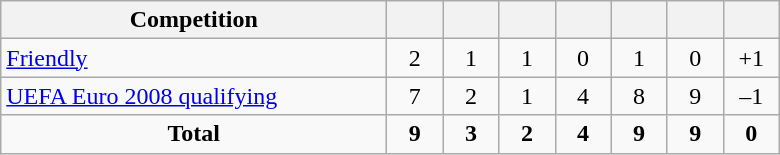<table class="wikitable" style="text-align: center;">
<tr>
<th width=250>Competition</th>
<th width=30></th>
<th width=30></th>
<th width=30></th>
<th width=30></th>
<th width=30></th>
<th width=30></th>
<th width=30></th>
</tr>
<tr>
<td align=left><a href='#'>Friendly</a></td>
<td>2</td>
<td>1</td>
<td>1</td>
<td>0</td>
<td>1</td>
<td>0</td>
<td>+1</td>
</tr>
<tr>
<td align=left><a href='#'>UEFA Euro 2008 qualifying</a></td>
<td>7</td>
<td>2</td>
<td>1</td>
<td>4</td>
<td>8</td>
<td>9</td>
<td>–1</td>
</tr>
<tr>
<td><strong>Total</strong></td>
<td><strong>9</strong></td>
<td><strong>3</strong></td>
<td><strong>2</strong></td>
<td><strong>4</strong></td>
<td><strong>9</strong></td>
<td><strong>9</strong></td>
<td><strong>0</strong></td>
</tr>
</table>
